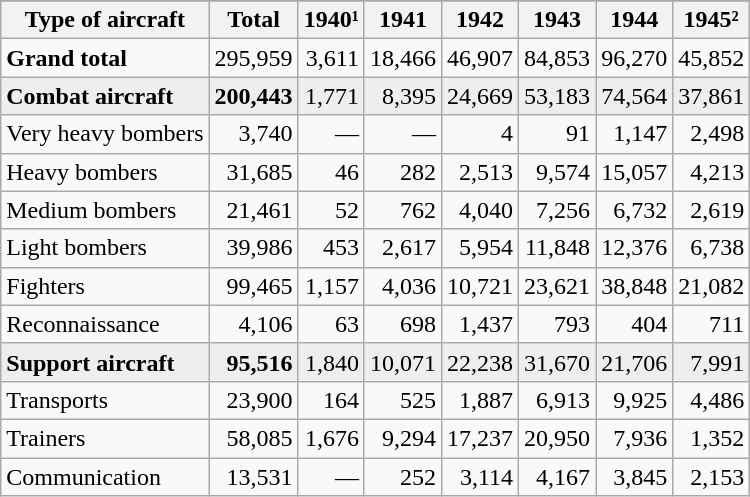<table class="wikitable">
<tr>
</tr>
<tr>
<th>Type of aircraft</th>
<th>Total</th>
<th>1940¹</th>
<th>1941</th>
<th>1942</th>
<th>1943</th>
<th>1944</th>
<th>1945²</th>
</tr>
<tr>
<td><strong>Grand total</strong></td>
<td align=right>295,959</td>
<td align=right>3,611</td>
<td align=right>18,466</td>
<td align=right>46,907</td>
<td align=right>84,853</td>
<td align=right>96,270</td>
<td align=right>45,852</td>
</tr>
<tr style="background: #eeeeee;">
<td><strong>Combat aircraft</strong></td>
<td align=right><strong>200,443</strong></td>
<td align=right>1,771</td>
<td align=right>8,395</td>
<td align=right>24,669</td>
<td align=right>53,183</td>
<td align=right>74,564</td>
<td align=right>37,861</td>
</tr>
<tr>
<td>Very heavy bombers</td>
<td align=right>3,740</td>
<td align=right>—</td>
<td align=right>—</td>
<td align=right>4</td>
<td align=right>91</td>
<td align=right>1,147</td>
<td align=right>2,498</td>
</tr>
<tr>
<td>Heavy bombers</td>
<td align=right>31,685</td>
<td align=right>46</td>
<td align=right>282</td>
<td align=right>2,513</td>
<td align=right>9,574</td>
<td align=right>15,057</td>
<td align=right>4,213</td>
</tr>
<tr>
<td>Medium bombers</td>
<td align=right>21,461</td>
<td align=right>52</td>
<td align=right>762</td>
<td align=right>4,040</td>
<td align=right>7,256</td>
<td align=right>6,732</td>
<td align=right>2,619</td>
</tr>
<tr>
<td>Light bombers</td>
<td align=right>39,986</td>
<td align=right>453</td>
<td align=right>2,617</td>
<td align=right>5,954</td>
<td align=right>11,848</td>
<td>12,376</td>
<td align=right>6,738</td>
</tr>
<tr>
<td>Fighters</td>
<td align=right>99,465</td>
<td align=right>1,157</td>
<td align=right>4,036</td>
<td align=right>10,721</td>
<td align=right>23,621</td>
<td align=right>38,848</td>
<td align=right>21,082</td>
</tr>
<tr>
<td>Reconnaissance</td>
<td align=right>4,106</td>
<td align=right>63</td>
<td align=right>698</td>
<td align=right>1,437</td>
<td align=right>793</td>
<td align=right>404</td>
<td align=right>711</td>
</tr>
<tr style="background: #eeeeee;">
<td><strong>Support aircraft</strong></td>
<td align=right><strong>95,516</strong></td>
<td align=right>1,840</td>
<td align=right>10,071</td>
<td align=right>22,238</td>
<td align=right>31,670</td>
<td align=right>21,706</td>
<td align=right>7,991</td>
</tr>
<tr>
<td>Transports</td>
<td align=right>23,900</td>
<td align=right>164</td>
<td align=right>525</td>
<td align=right>1,887</td>
<td align=right>6,913</td>
<td align=right>9,925</td>
<td align=right>4,486</td>
</tr>
<tr>
<td>Trainers</td>
<td align=right>58,085</td>
<td align=right>1,676</td>
<td align=right>9,294</td>
<td>17,237</td>
<td>20,950</td>
<td align=right>7,936</td>
<td align=right>1,352</td>
</tr>
<tr>
<td>Communication</td>
<td align=right>13,531</td>
<td align=right>—</td>
<td align=right>252</td>
<td align=right>3,114</td>
<td align=right>4,167</td>
<td align=right>3,845</td>
<td align=right>2,153</td>
</tr>
</table>
